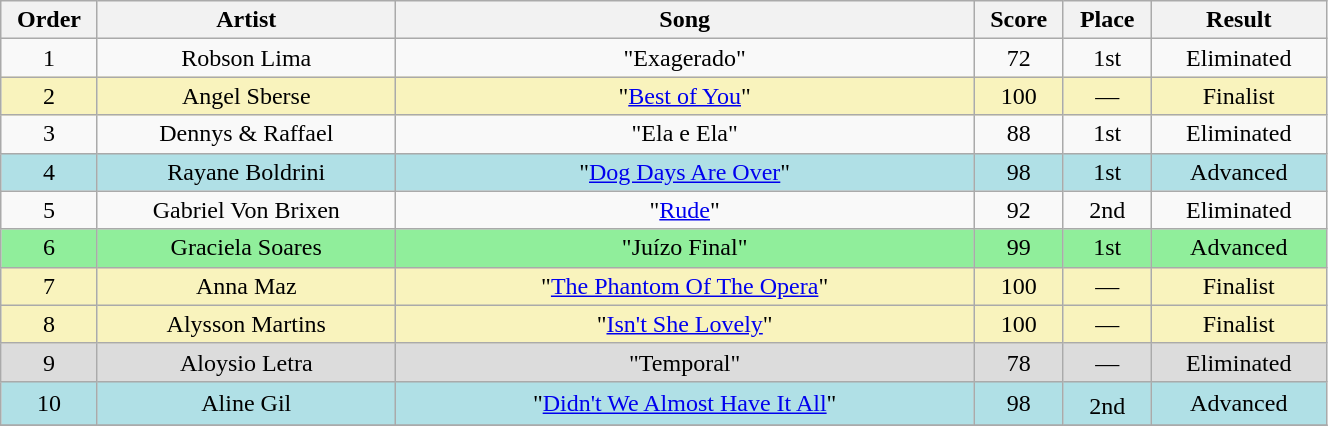<table class="wikitable" style="text-align:center; width:70%;">
<tr>
<th scope="col" width="05%">Order</th>
<th scope="col" width="17%">Artist</th>
<th scope="col" width="33%">Song</th>
<th scope="col" width="05%">Score</th>
<th scope="col" width="05%">Place</th>
<th scope="col" width="10%">Result</th>
</tr>
<tr>
<td>1</td>
<td>Robson Lima</td>
<td>"Exagerado"</td>
<td>72</td>
<td>1st</td>
<td>Eliminated</td>
</tr>
<tr bgcolor=F9F3BD>
<td>2</td>
<td>Angel Sberse</td>
<td>"<a href='#'>Best of You</a>"</td>
<td>100</td>
<td>—</td>
<td>Finalist</td>
</tr>
<tr>
<td>3</td>
<td>Dennys & Raffael</td>
<td>"Ela e Ela"</td>
<td>88</td>
<td>1st</td>
<td>Eliminated</td>
</tr>
<tr bgcolor=B0E0E6>
<td>4</td>
<td>Rayane Boldrini</td>
<td>"<a href='#'>Dog Days Are Over</a>"</td>
<td>98</td>
<td>1st</td>
<td>Advanced</td>
</tr>
<tr>
<td>5</td>
<td>Gabriel Von Brixen</td>
<td>"<a href='#'>Rude</a>"</td>
<td>92</td>
<td>2nd</td>
<td>Eliminated</td>
</tr>
<tr bgcolor=90EE9B>
<td>6</td>
<td>Graciela Soares</td>
<td>"Juízo Final"</td>
<td>99</td>
<td>1st</td>
<td>Advanced</td>
</tr>
<tr bgcolor=F9F3BD>
<td>7</td>
<td>Anna Maz</td>
<td>"<a href='#'>The Phantom Of The Opera</a>"</td>
<td>100</td>
<td>—</td>
<td>Finalist</td>
</tr>
<tr bgcolor=F9F3BD>
<td>8</td>
<td>Alysson Martins</td>
<td>"<a href='#'>Isn't She Lovely</a>"</td>
<td>100</td>
<td>—</td>
<td>Finalist</td>
</tr>
<tr bgcolor=DCDCDC>
<td>9</td>
<td>Aloysio Letra</td>
<td>"Temporal"</td>
<td>78</td>
<td>—</td>
<td>Eliminated</td>
</tr>
<tr bgcolor=B0E0E6>
<td>10</td>
<td>Aline Gil</td>
<td>"<a href='#'>Didn't We Almost Have It All</a>"</td>
<td>98</td>
<td>2nd<sup></sup></td>
<td>Advanced</td>
</tr>
<tr>
</tr>
</table>
